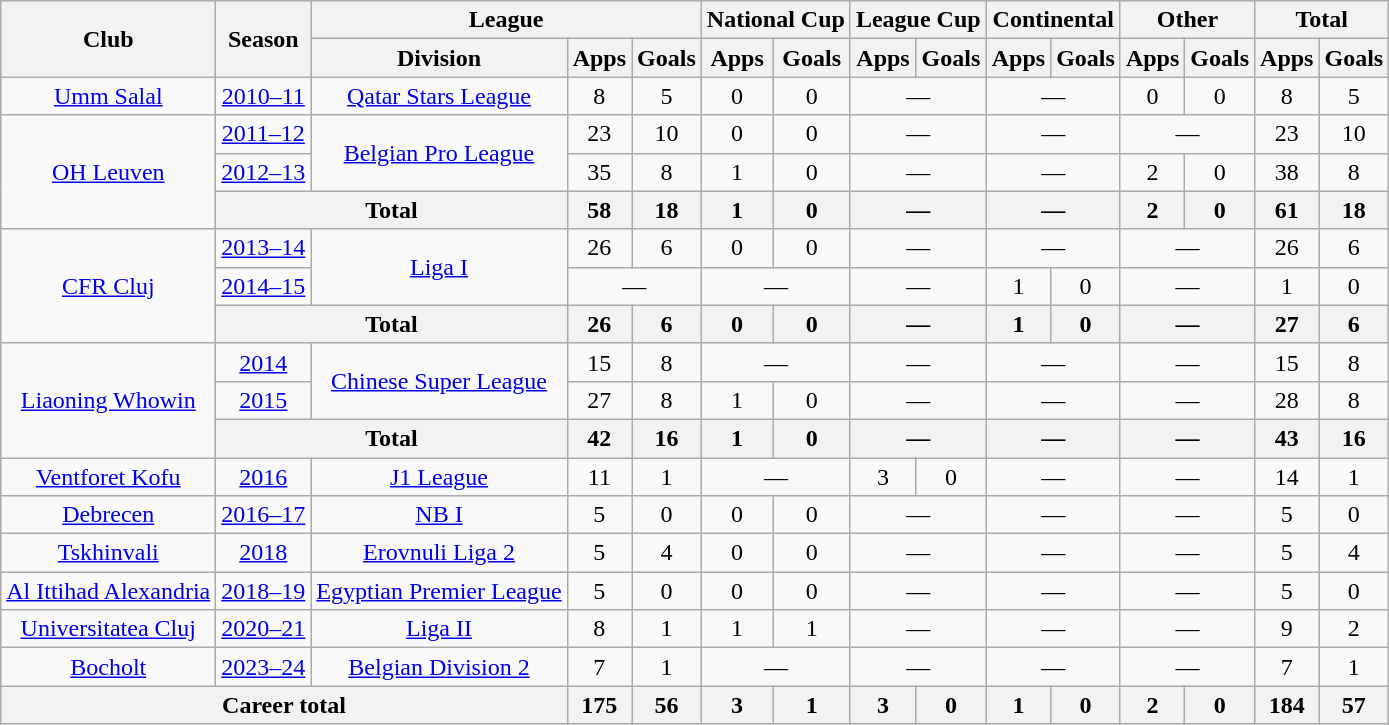<table class="wikitable" style="text-align:center">
<tr>
<th rowspan="2">Club</th>
<th rowspan="2">Season</th>
<th colspan="3">League</th>
<th colspan="2">National Cup</th>
<th colspan="2">League Cup</th>
<th colspan="2">Continental</th>
<th colspan="2">Other</th>
<th colspan="2">Total</th>
</tr>
<tr>
<th>Division</th>
<th>Apps</th>
<th>Goals</th>
<th>Apps</th>
<th>Goals</th>
<th>Apps</th>
<th>Goals</th>
<th>Apps</th>
<th>Goals</th>
<th>Apps</th>
<th>Goals</th>
<th>Apps</th>
<th>Goals</th>
</tr>
<tr>
<td><a href='#'>Umm Salal</a></td>
<td><a href='#'>2010–11</a></td>
<td><a href='#'>Qatar Stars League</a></td>
<td>8</td>
<td>5</td>
<td>0</td>
<td>0</td>
<td colspan="2">—</td>
<td colspan="2">—</td>
<td>0</td>
<td>0</td>
<td>8</td>
<td>5</td>
</tr>
<tr>
<td rowspan="3"><a href='#'>OH Leuven</a></td>
<td><a href='#'>2011–12</a></td>
<td rowspan="2"><a href='#'>Belgian Pro League</a></td>
<td>23</td>
<td>10</td>
<td>0</td>
<td>0</td>
<td colspan="2">—</td>
<td colspan="2">—</td>
<td colspan="2">—</td>
<td>23</td>
<td>10</td>
</tr>
<tr>
<td><a href='#'>2012–13</a></td>
<td>35</td>
<td>8</td>
<td>1</td>
<td>0</td>
<td colspan="2">—</td>
<td colspan="2">—</td>
<td>2</td>
<td>0</td>
<td>38</td>
<td>8</td>
</tr>
<tr>
<th colspan="2">Total</th>
<th>58</th>
<th>18</th>
<th>1</th>
<th>0</th>
<th colspan="2">—</th>
<th colspan="2">—</th>
<th>2</th>
<th>0</th>
<th>61</th>
<th>18</th>
</tr>
<tr>
<td rowspan="3"><a href='#'>CFR Cluj</a></td>
<td><a href='#'>2013–14</a></td>
<td rowspan="2"><a href='#'>Liga I</a></td>
<td>26</td>
<td>6</td>
<td>0</td>
<td>0</td>
<td colspan="2">—</td>
<td colspan="2">—</td>
<td colspan="2">—</td>
<td>26</td>
<td>6</td>
</tr>
<tr>
<td><a href='#'>2014–15</a></td>
<td colspan="2">—</td>
<td colspan="2">—</td>
<td colspan="2">—</td>
<td>1</td>
<td>0</td>
<td colspan="2">—</td>
<td>1</td>
<td>0</td>
</tr>
<tr>
<th colspan="2">Total</th>
<th>26</th>
<th>6</th>
<th>0</th>
<th>0</th>
<th colspan="2">—</th>
<th>1</th>
<th>0</th>
<th colspan="2">—</th>
<th>27</th>
<th>6</th>
</tr>
<tr>
<td rowspan="3"><a href='#'>Liaoning Whowin</a></td>
<td><a href='#'>2014</a></td>
<td rowspan="2"><a href='#'>Chinese Super League</a></td>
<td>15</td>
<td>8</td>
<td colspan="2">—</td>
<td colspan="2">—</td>
<td colspan="2">—</td>
<td colspan="2">—</td>
<td>15</td>
<td>8</td>
</tr>
<tr>
<td><a href='#'>2015</a></td>
<td>27</td>
<td>8</td>
<td>1</td>
<td>0</td>
<td colspan="2">—</td>
<td colspan="2">—</td>
<td colspan="2">—</td>
<td>28</td>
<td>8</td>
</tr>
<tr>
<th colspan="2">Total</th>
<th>42</th>
<th>16</th>
<th>1</th>
<th>0</th>
<th colspan="2">—</th>
<th colspan="2">—</th>
<th colspan="2">—</th>
<th>43</th>
<th>16</th>
</tr>
<tr>
<td><a href='#'>Ventforet Kofu</a></td>
<td><a href='#'>2016</a></td>
<td><a href='#'>J1 League</a></td>
<td>11</td>
<td>1</td>
<td colspan="2">—</td>
<td>3</td>
<td>0</td>
<td colspan="2">—</td>
<td colspan="2">—</td>
<td>14</td>
<td>1</td>
</tr>
<tr>
<td><a href='#'>Debrecen</a></td>
<td><a href='#'>2016–17</a></td>
<td><a href='#'>NB I</a></td>
<td>5</td>
<td>0</td>
<td>0</td>
<td>0</td>
<td colspan="2">—</td>
<td colspan="2">—</td>
<td colspan="2">—</td>
<td>5</td>
<td>0</td>
</tr>
<tr>
<td><a href='#'>Tskhinvali</a></td>
<td><a href='#'>2018</a></td>
<td><a href='#'>Erovnuli Liga 2</a></td>
<td>5</td>
<td>4</td>
<td>0</td>
<td>0</td>
<td colspan="2">—</td>
<td colspan="2">—</td>
<td colspan="2">—</td>
<td>5</td>
<td>4</td>
</tr>
<tr>
<td><a href='#'>Al Ittihad Alexandria</a></td>
<td><a href='#'>2018–19</a></td>
<td><a href='#'>Egyptian Premier League</a></td>
<td>5</td>
<td>0</td>
<td>0</td>
<td>0</td>
<td colspan="2">—</td>
<td colspan="2">—</td>
<td colspan="2">—</td>
<td>5</td>
<td>0</td>
</tr>
<tr>
<td><a href='#'>Universitatea Cluj</a></td>
<td><a href='#'>2020–21</a></td>
<td><a href='#'>Liga II</a></td>
<td>8</td>
<td>1</td>
<td>1</td>
<td>1</td>
<td colspan="2">—</td>
<td colspan="2">—</td>
<td colspan="2">—</td>
<td>9</td>
<td>2</td>
</tr>
<tr>
<td><a href='#'>Bocholt</a></td>
<td><a href='#'>2023–24</a></td>
<td><a href='#'>Belgian Division 2</a></td>
<td>7</td>
<td>1</td>
<td colspan="2">—</td>
<td colspan="2">—</td>
<td colspan="2">—</td>
<td colspan="2">—</td>
<td>7</td>
<td>1</td>
</tr>
<tr>
<th colspan="3">Career total</th>
<th>175</th>
<th>56</th>
<th>3</th>
<th>1</th>
<th>3</th>
<th>0</th>
<th>1</th>
<th>0</th>
<th>2</th>
<th>0</th>
<th>184</th>
<th>57</th>
</tr>
</table>
